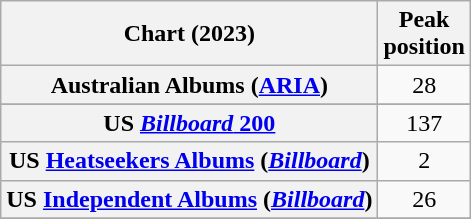<table class="wikitable sortable plainrowheaders" style="text-align:center;">
<tr>
<th scope="col">Chart (2023)</th>
<th scope="col">Peak<br>position</th>
</tr>
<tr>
<th scope="row">Australian Albums (<a href='#'>ARIA</a>)</th>
<td>28</td>
</tr>
<tr>
</tr>
<tr>
</tr>
<tr>
</tr>
<tr>
</tr>
<tr>
</tr>
<tr>
</tr>
<tr>
<th scope="row">US <a href='#'><em>Billboard</em> 200</a></th>
<td>137</td>
</tr>
<tr>
<th scope="row">US <a href='#'>Heatseekers Albums</a> (<em><a href='#'>Billboard</a></em>)</th>
<td>2</td>
</tr>
<tr>
<th scope="row">US <a href='#'>Independent Albums</a> (<em><a href='#'>Billboard</a></em>)</th>
<td>26</td>
</tr>
<tr>
</tr>
</table>
